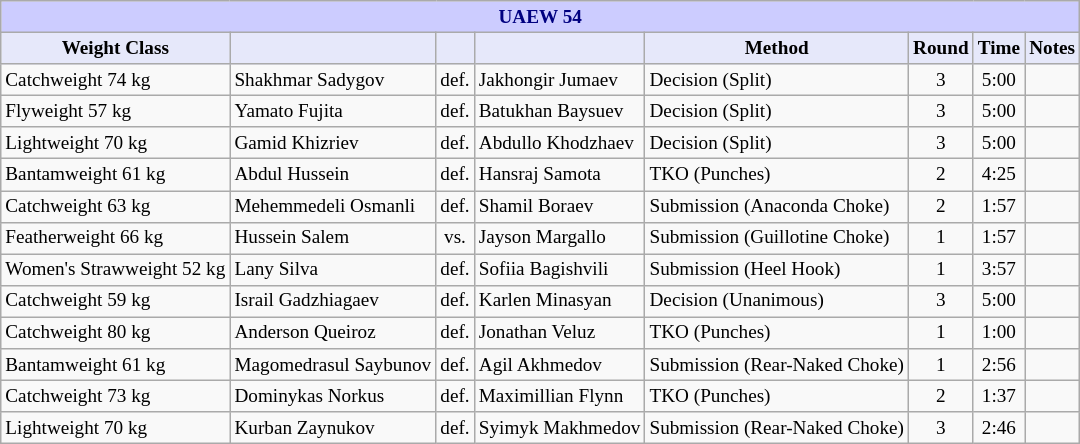<table class="wikitable" style="font-size: 80%;">
<tr>
<th colspan="8" style="background-color: #ccf; color: #000080; text-align: center;"><strong>UAEW 54</strong></th>
</tr>
<tr>
<th colspan="1" style="background-color: #E6E8FA; color: #000000; text-align: center;">Weight Class</th>
<th colspan="1" style="background-color: #E6E8FA; color: #000000; text-align: center;"></th>
<th colspan="1" style="background-color: #E6E8FA; color: #000000; text-align: center;"></th>
<th colspan="1" style="background-color: #E6E8FA; color: #000000; text-align: center;"></th>
<th colspan="1" style="background-color: #E6E8FA; color: #000000; text-align: center;">Method</th>
<th colspan="1" style="background-color: #E6E8FA; color: #000000; text-align: center;">Round</th>
<th colspan="1" style="background-color: #E6E8FA; color: #000000; text-align: center;">Time</th>
<th colspan="1" style="background-color: #E6E8FA; color: #000000; text-align: center;">Notes</th>
</tr>
<tr>
<td>Catchweight 74 kg</td>
<td> Shakhmar Sadygov</td>
<td align=center>def.</td>
<td> Jakhongir Jumaev</td>
<td>Decision (Split)</td>
<td align=center>3</td>
<td align=center>5:00</td>
<td></td>
</tr>
<tr>
<td>Flyweight 57 kg</td>
<td> Yamato Fujita</td>
<td align=center>def.</td>
<td> Batukhan Baysuev</td>
<td>Decision (Split)</td>
<td align=center>3</td>
<td align=center>5:00</td>
<td></td>
</tr>
<tr>
<td>Lightweight 70 kg</td>
<td> Gamid Khizriev</td>
<td align=center>def.</td>
<td> Abdullo Khodzhaev</td>
<td>Decision (Split)</td>
<td align=center>3</td>
<td align=center>5:00</td>
<td></td>
</tr>
<tr>
<td>Bantamweight 61 kg</td>
<td> Abdul Hussein</td>
<td align=center>def.</td>
<td> Hansraj Samota</td>
<td>TKO (Punches)</td>
<td align=center>2</td>
<td align=center>4:25</td>
<td></td>
</tr>
<tr>
<td>Catchweight 63 kg</td>
<td> Mehemmedeli Osmanli</td>
<td align=center>def.</td>
<td> Shamil Boraev</td>
<td>Submission (Anaconda Choke)</td>
<td align=center>2</td>
<td align=center>1:57</td>
<td></td>
</tr>
<tr>
<td>Featherweight 66 kg</td>
<td> Hussein Salem</td>
<td align=center>vs.</td>
<td> Jayson Margallo</td>
<td>Submission (Guillotine Choke)</td>
<td align=center>1</td>
<td align=center>1:57</td>
<td></td>
</tr>
<tr>
<td>Women's Strawweight 52 kg</td>
<td> Lany Silva</td>
<td align=center>def.</td>
<td> Sofiia Bagishvili</td>
<td>Submission (Heel Hook)</td>
<td align=center>1</td>
<td align=center>3:57</td>
<td></td>
</tr>
<tr>
<td>Catchweight 59 kg</td>
<td> Israil Gadzhiagaev</td>
<td align=center>def.</td>
<td> Karlen Minasyan</td>
<td>Decision (Unanimous)</td>
<td align=center>3</td>
<td align=center>5:00</td>
<td></td>
</tr>
<tr>
<td>Catchweight 80 kg</td>
<td> Anderson Queiroz</td>
<td align=center>def.</td>
<td> Jonathan Veluz</td>
<td>TKO (Punches)</td>
<td align=center>1</td>
<td align=center>1:00</td>
<td></td>
</tr>
<tr>
<td>Bantamweight 61 kg</td>
<td> Magomedrasul Saybunov</td>
<td align=center>def.</td>
<td> Agil Akhmedov</td>
<td>Submission (Rear-Naked Choke)</td>
<td align=center>1</td>
<td align=center>2:56</td>
<td></td>
</tr>
<tr>
<td>Catchweight 73 kg</td>
<td> Dominykas Norkus</td>
<td align=center>def.</td>
<td> Maximillian Flynn</td>
<td>TKO (Punches)</td>
<td align=center>2</td>
<td align=center>1:37</td>
<td></td>
</tr>
<tr>
<td>Lightweight 70 kg</td>
<td> Kurban Zaynukov</td>
<td align=center>def.</td>
<td> Syimyk Makhmedov</td>
<td>Submission (Rear-Naked Choke)</td>
<td align=center>3</td>
<td align=center>2:46</td>
<td></td>
</tr>
</table>
